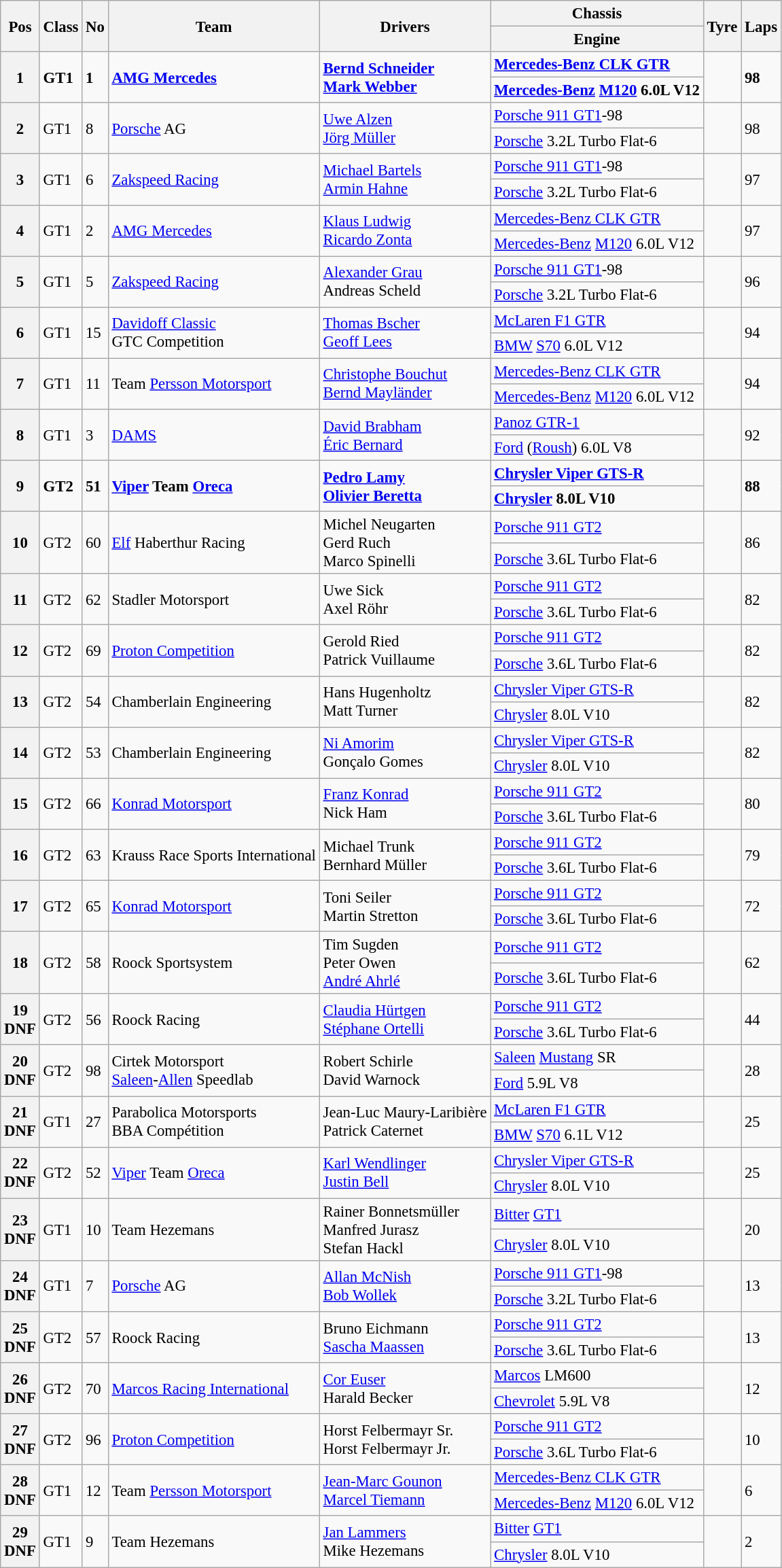<table class="wikitable" style="font-size: 95%;">
<tr>
<th rowspan=2>Pos</th>
<th rowspan=2>Class</th>
<th rowspan=2>No</th>
<th rowspan=2>Team</th>
<th rowspan=2>Drivers</th>
<th>Chassis</th>
<th rowspan=2>Tyre</th>
<th rowspan=2>Laps</th>
</tr>
<tr>
<th>Engine</th>
</tr>
<tr style="font-weight:bold">
<th rowspan=2>1</th>
<td rowspan=2>GT1</td>
<td rowspan=2>1</td>
<td rowspan=2> <a href='#'>AMG Mercedes</a></td>
<td rowspan=2> <a href='#'>Bernd Schneider</a><br> <a href='#'>Mark Webber</a></td>
<td><a href='#'>Mercedes-Benz CLK GTR</a></td>
<td rowspan=2></td>
<td rowspan=2>98</td>
</tr>
<tr style="font-weight:bold">
<td><a href='#'>Mercedes-Benz</a> <a href='#'>M120</a> 6.0L V12</td>
</tr>
<tr>
<th rowspan=2>2</th>
<td rowspan=2>GT1</td>
<td rowspan=2>8</td>
<td rowspan=2> <a href='#'>Porsche</a> AG</td>
<td rowspan=2> <a href='#'>Uwe Alzen</a><br> <a href='#'>Jörg Müller</a></td>
<td><a href='#'>Porsche 911 GT1</a>-98</td>
<td rowspan=2></td>
<td rowspan=2>98</td>
</tr>
<tr>
<td><a href='#'>Porsche</a> 3.2L Turbo Flat-6</td>
</tr>
<tr>
<th rowspan=2>3</th>
<td rowspan=2>GT1</td>
<td rowspan=2>6</td>
<td rowspan=2> <a href='#'>Zakspeed Racing</a></td>
<td rowspan=2> <a href='#'>Michael Bartels</a><br> <a href='#'>Armin Hahne</a></td>
<td><a href='#'>Porsche 911 GT1</a>-98</td>
<td rowspan=2></td>
<td rowspan=2>97</td>
</tr>
<tr>
<td><a href='#'>Porsche</a> 3.2L Turbo Flat-6</td>
</tr>
<tr>
<th rowspan=2>4</th>
<td rowspan=2>GT1</td>
<td rowspan=2>2</td>
<td rowspan=2> <a href='#'>AMG Mercedes</a></td>
<td rowspan=2> <a href='#'>Klaus Ludwig</a><br> <a href='#'>Ricardo Zonta</a></td>
<td><a href='#'>Mercedes-Benz CLK GTR</a></td>
<td rowspan=2></td>
<td rowspan=2>97</td>
</tr>
<tr>
<td><a href='#'>Mercedes-Benz</a> <a href='#'>M120</a> 6.0L V12</td>
</tr>
<tr>
<th rowspan=2>5</th>
<td rowspan=2>GT1</td>
<td rowspan=2>5</td>
<td rowspan=2> <a href='#'>Zakspeed Racing</a></td>
<td rowspan=2> <a href='#'>Alexander Grau</a><br> Andreas Scheld</td>
<td><a href='#'>Porsche 911 GT1</a>-98</td>
<td rowspan=2></td>
<td rowspan=2>96</td>
</tr>
<tr>
<td><a href='#'>Porsche</a> 3.2L Turbo Flat-6</td>
</tr>
<tr>
<th rowspan=2>6</th>
<td rowspan=2>GT1</td>
<td rowspan=2>15</td>
<td rowspan=2> <a href='#'>Davidoff Classic</a><br> GTC Competition</td>
<td rowspan=2> <a href='#'>Thomas Bscher</a><br> <a href='#'>Geoff Lees</a></td>
<td><a href='#'>McLaren F1 GTR</a></td>
<td rowspan=2></td>
<td rowspan=2>94</td>
</tr>
<tr>
<td><a href='#'>BMW</a> <a href='#'>S70</a> 6.0L V12</td>
</tr>
<tr>
<th rowspan=2>7</th>
<td rowspan=2>GT1</td>
<td rowspan=2>11</td>
<td rowspan=2> Team <a href='#'>Persson Motorsport</a></td>
<td rowspan=2> <a href='#'>Christophe Bouchut</a><br> <a href='#'>Bernd Mayländer</a></td>
<td><a href='#'>Mercedes-Benz CLK GTR</a></td>
<td rowspan=2></td>
<td rowspan=2>94</td>
</tr>
<tr>
<td><a href='#'>Mercedes-Benz</a> <a href='#'>M120</a> 6.0L V12</td>
</tr>
<tr>
<th rowspan=2>8</th>
<td rowspan=2>GT1</td>
<td rowspan=2>3</td>
<td rowspan=2> <a href='#'>DAMS</a></td>
<td rowspan=2> <a href='#'>David Brabham</a><br> <a href='#'>Éric Bernard</a></td>
<td><a href='#'>Panoz GTR-1</a></td>
<td rowspan=2></td>
<td rowspan=2>92</td>
</tr>
<tr>
<td><a href='#'>Ford</a> (<a href='#'>Roush</a>) 6.0L V8</td>
</tr>
<tr style="font-weight:bold">
<th rowspan=2>9</th>
<td rowspan=2>GT2</td>
<td rowspan=2>51</td>
<td rowspan=2> <a href='#'>Viper</a> Team <a href='#'>Oreca</a></td>
<td rowspan=2> <a href='#'>Pedro Lamy</a><br> <a href='#'>Olivier Beretta</a></td>
<td><a href='#'>Chrysler Viper GTS-R</a></td>
<td rowspan=2></td>
<td rowspan=2>88</td>
</tr>
<tr style="font-weight:bold">
<td><a href='#'>Chrysler</a> 8.0L V10</td>
</tr>
<tr>
<th rowspan=2>10</th>
<td rowspan=2>GT2</td>
<td rowspan=2>60</td>
<td rowspan=2> <a href='#'>Elf</a> Haberthur Racing</td>
<td rowspan=2> Michel Neugarten<br> Gerd Ruch<br> Marco Spinelli</td>
<td><a href='#'>Porsche 911 GT2</a></td>
<td rowspan=2></td>
<td rowspan=2>86</td>
</tr>
<tr>
<td><a href='#'>Porsche</a> 3.6L Turbo Flat-6</td>
</tr>
<tr>
<th rowspan=2>11</th>
<td rowspan=2>GT2</td>
<td rowspan=2>62</td>
<td rowspan=2> Stadler Motorsport</td>
<td rowspan=2> Uwe Sick<br> Axel Röhr</td>
<td><a href='#'>Porsche 911 GT2</a></td>
<td rowspan=2></td>
<td rowspan=2>82</td>
</tr>
<tr>
<td><a href='#'>Porsche</a> 3.6L Turbo Flat-6</td>
</tr>
<tr>
<th rowspan=2>12</th>
<td rowspan=2>GT2</td>
<td rowspan=2>69</td>
<td rowspan=2> <a href='#'>Proton Competition</a></td>
<td rowspan=2> Gerold Ried<br> Patrick Vuillaume</td>
<td><a href='#'>Porsche 911 GT2</a></td>
<td rowspan=2></td>
<td rowspan=2>82</td>
</tr>
<tr>
<td><a href='#'>Porsche</a> 3.6L Turbo Flat-6</td>
</tr>
<tr>
<th rowspan=2>13</th>
<td rowspan=2>GT2</td>
<td rowspan=2>54</td>
<td rowspan=2> Chamberlain Engineering</td>
<td rowspan=2> Hans Hugenholtz<br> Matt Turner</td>
<td><a href='#'>Chrysler Viper GTS-R</a></td>
<td rowspan=2></td>
<td rowspan=2>82</td>
</tr>
<tr>
<td><a href='#'>Chrysler</a> 8.0L V10</td>
</tr>
<tr>
<th rowspan=2>14</th>
<td rowspan=2>GT2</td>
<td rowspan=2>53</td>
<td rowspan=2> Chamberlain Engineering</td>
<td rowspan=2> <a href='#'>Ni Amorim</a><br> Gonçalo Gomes</td>
<td><a href='#'>Chrysler Viper GTS-R</a></td>
<td rowspan=2></td>
<td rowspan=2>82</td>
</tr>
<tr>
<td><a href='#'>Chrysler</a> 8.0L V10</td>
</tr>
<tr>
<th rowspan=2>15</th>
<td rowspan=2>GT2</td>
<td rowspan=2>66</td>
<td rowspan=2> <a href='#'>Konrad Motorsport</a></td>
<td rowspan=2> <a href='#'>Franz Konrad</a><br> Nick Ham</td>
<td><a href='#'>Porsche 911 GT2</a></td>
<td rowspan=2></td>
<td rowspan=2>80</td>
</tr>
<tr>
<td><a href='#'>Porsche</a> 3.6L Turbo Flat-6</td>
</tr>
<tr>
<th rowspan=2>16</th>
<td rowspan=2>GT2</td>
<td rowspan=2>63</td>
<td rowspan=2> Krauss Race Sports International</td>
<td rowspan=2> Michael Trunk<br> Bernhard Müller</td>
<td><a href='#'>Porsche 911 GT2</a></td>
<td rowspan=2></td>
<td rowspan=2>79</td>
</tr>
<tr>
<td><a href='#'>Porsche</a> 3.6L Turbo Flat-6</td>
</tr>
<tr>
<th rowspan=2>17</th>
<td rowspan=2>GT2</td>
<td rowspan=2>65</td>
<td rowspan=2> <a href='#'>Konrad Motorsport</a></td>
<td rowspan=2> Toni Seiler<br> Martin Stretton</td>
<td><a href='#'>Porsche 911 GT2</a></td>
<td rowspan=2></td>
<td rowspan=2>72</td>
</tr>
<tr>
<td><a href='#'>Porsche</a> 3.6L Turbo Flat-6</td>
</tr>
<tr>
<th rowspan=2>18</th>
<td rowspan=2>GT2</td>
<td rowspan=2>58</td>
<td rowspan=2> Roock Sportsystem</td>
<td rowspan=2> Tim Sugden<br> Peter Owen<br> <a href='#'>André Ahrlé</a></td>
<td><a href='#'>Porsche 911 GT2</a></td>
<td rowspan=2></td>
<td rowspan=2>62</td>
</tr>
<tr>
<td><a href='#'>Porsche</a> 3.6L Turbo Flat-6</td>
</tr>
<tr>
<th rowspan=2>19<br>DNF</th>
<td rowspan=2>GT2</td>
<td rowspan=2>56</td>
<td rowspan=2> Roock Racing</td>
<td rowspan=2> <a href='#'>Claudia Hürtgen</a><br> <a href='#'>Stéphane Ortelli</a></td>
<td><a href='#'>Porsche 911 GT2</a></td>
<td rowspan=2></td>
<td rowspan=2>44</td>
</tr>
<tr>
<td><a href='#'>Porsche</a> 3.6L Turbo Flat-6</td>
</tr>
<tr>
<th rowspan=2>20<br>DNF</th>
<td rowspan=2>GT2</td>
<td rowspan=2>98</td>
<td rowspan=2> Cirtek Motorsport<br> <a href='#'>Saleen</a>-<a href='#'>Allen</a> Speedlab</td>
<td rowspan=2> Robert Schirle<br> David Warnock</td>
<td><a href='#'>Saleen</a> <a href='#'>Mustang</a> SR</td>
<td rowspan=2></td>
<td rowspan=2>28</td>
</tr>
<tr>
<td><a href='#'>Ford</a> 5.9L V8</td>
</tr>
<tr>
<th rowspan=2>21<br>DNF</th>
<td rowspan=2>GT1</td>
<td rowspan=2>27</td>
<td rowspan=2> Parabolica Motorsports<br> BBA Compétition</td>
<td rowspan=2> Jean-Luc Maury-Laribière<br> Patrick Caternet</td>
<td><a href='#'>McLaren F1 GTR</a></td>
<td rowspan=2></td>
<td rowspan=2>25</td>
</tr>
<tr>
<td><a href='#'>BMW</a> <a href='#'>S70</a> 6.1L V12</td>
</tr>
<tr>
<th rowspan=2>22<br>DNF</th>
<td rowspan=2>GT2</td>
<td rowspan=2>52</td>
<td rowspan=2> <a href='#'>Viper</a> Team <a href='#'>Oreca</a></td>
<td rowspan=2> <a href='#'>Karl Wendlinger</a><br> <a href='#'>Justin Bell</a></td>
<td><a href='#'>Chrysler Viper GTS-R</a></td>
<td rowspan=2></td>
<td rowspan=2>25</td>
</tr>
<tr>
<td><a href='#'>Chrysler</a> 8.0L V10</td>
</tr>
<tr>
<th rowspan=2>23<br>DNF</th>
<td rowspan=2>GT1</td>
<td rowspan=2>10</td>
<td rowspan=2> Team Hezemans</td>
<td rowspan=2> Rainer Bonnetsmüller<br> Manfred Jurasz<br> Stefan Hackl</td>
<td><a href='#'>Bitter</a> <a href='#'>GT1</a></td>
<td rowspan=2></td>
<td rowspan=2>20</td>
</tr>
<tr>
<td><a href='#'>Chrysler</a> 8.0L V10</td>
</tr>
<tr>
<th rowspan=2>24<br>DNF</th>
<td rowspan=2>GT1</td>
<td rowspan=2>7</td>
<td rowspan=2> <a href='#'>Porsche</a> AG</td>
<td rowspan=2> <a href='#'>Allan McNish</a><br> <a href='#'>Bob Wollek</a></td>
<td><a href='#'>Porsche 911 GT1</a>-98</td>
<td rowspan=2></td>
<td rowspan=2>13</td>
</tr>
<tr>
<td><a href='#'>Porsche</a> 3.2L Turbo Flat-6</td>
</tr>
<tr>
<th rowspan=2>25<br>DNF</th>
<td rowspan=2>GT2</td>
<td rowspan=2>57</td>
<td rowspan=2> Roock Racing</td>
<td rowspan=2> Bruno Eichmann<br> <a href='#'>Sascha Maassen</a></td>
<td><a href='#'>Porsche 911 GT2</a></td>
<td rowspan=2></td>
<td rowspan=2>13</td>
</tr>
<tr>
<td><a href='#'>Porsche</a> 3.6L Turbo Flat-6</td>
</tr>
<tr>
<th rowspan=2>26<br>DNF</th>
<td rowspan=2>GT2</td>
<td rowspan=2>70</td>
<td rowspan=2> <a href='#'>Marcos Racing International</a></td>
<td rowspan=2> <a href='#'>Cor Euser</a><br> Harald Becker</td>
<td><a href='#'>Marcos</a> LM600</td>
<td rowspan=2></td>
<td rowspan=2>12</td>
</tr>
<tr>
<td><a href='#'>Chevrolet</a> 5.9L V8</td>
</tr>
<tr>
<th rowspan=2>27<br>DNF</th>
<td rowspan=2>GT2</td>
<td rowspan=2>96</td>
<td rowspan=2> <a href='#'>Proton Competition</a></td>
<td rowspan=2> Horst Felbermayr Sr.<br> Horst Felbermayr Jr.</td>
<td><a href='#'>Porsche 911 GT2</a></td>
<td rowspan=2></td>
<td rowspan=2>10</td>
</tr>
<tr>
<td><a href='#'>Porsche</a> 3.6L Turbo Flat-6</td>
</tr>
<tr>
<th rowspan=2>28<br>DNF</th>
<td rowspan=2>GT1</td>
<td rowspan=2>12</td>
<td rowspan=2> Team <a href='#'>Persson Motorsport</a></td>
<td rowspan=2> <a href='#'>Jean-Marc Gounon</a><br> <a href='#'>Marcel Tiemann</a></td>
<td><a href='#'>Mercedes-Benz CLK GTR</a></td>
<td rowspan=2></td>
<td rowspan=2>6</td>
</tr>
<tr>
<td><a href='#'>Mercedes-Benz</a> <a href='#'>M120</a> 6.0L V12</td>
</tr>
<tr>
<th rowspan=2>29<br>DNF</th>
<td rowspan=2>GT1</td>
<td rowspan=2>9</td>
<td rowspan=2> Team Hezemans</td>
<td rowspan=2> <a href='#'>Jan Lammers</a><br> Mike Hezemans</td>
<td><a href='#'>Bitter</a> <a href='#'>GT1</a></td>
<td rowspan=2></td>
<td rowspan=2>2</td>
</tr>
<tr>
<td><a href='#'>Chrysler</a> 8.0L V10</td>
</tr>
</table>
